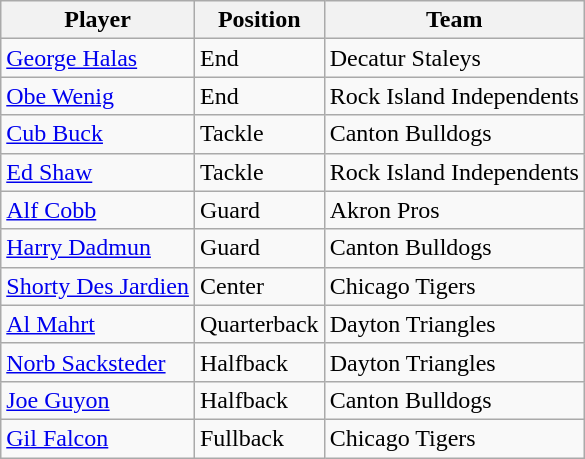<table class="wikitable">
<tr>
<th>Player</th>
<th>Position</th>
<th>Team</th>
</tr>
<tr>
<td><a href='#'>George Halas</a></td>
<td>End</td>
<td>Decatur Staleys</td>
</tr>
<tr>
<td><a href='#'>Obe Wenig</a></td>
<td>End</td>
<td>Rock Island Independents</td>
</tr>
<tr>
<td><a href='#'>Cub Buck</a></td>
<td>Tackle</td>
<td>Canton Bulldogs</td>
</tr>
<tr>
<td><a href='#'>Ed Shaw</a></td>
<td>Tackle</td>
<td>Rock Island Independents</td>
</tr>
<tr>
<td><a href='#'>Alf Cobb</a></td>
<td>Guard</td>
<td>Akron Pros</td>
</tr>
<tr>
<td><a href='#'>Harry Dadmun</a></td>
<td>Guard</td>
<td>Canton Bulldogs</td>
</tr>
<tr>
<td><a href='#'>Shorty Des Jardien</a></td>
<td>Center</td>
<td>Chicago Tigers</td>
</tr>
<tr>
<td><a href='#'>Al Mahrt</a></td>
<td>Quarterback</td>
<td>Dayton Triangles</td>
</tr>
<tr>
<td><a href='#'>Norb Sacksteder</a></td>
<td>Halfback</td>
<td>Dayton Triangles</td>
</tr>
<tr>
<td><a href='#'>Joe Guyon</a></td>
<td>Halfback</td>
<td>Canton Bulldogs</td>
</tr>
<tr>
<td><a href='#'>Gil Falcon</a></td>
<td>Fullback</td>
<td>Chicago Tigers</td>
</tr>
</table>
